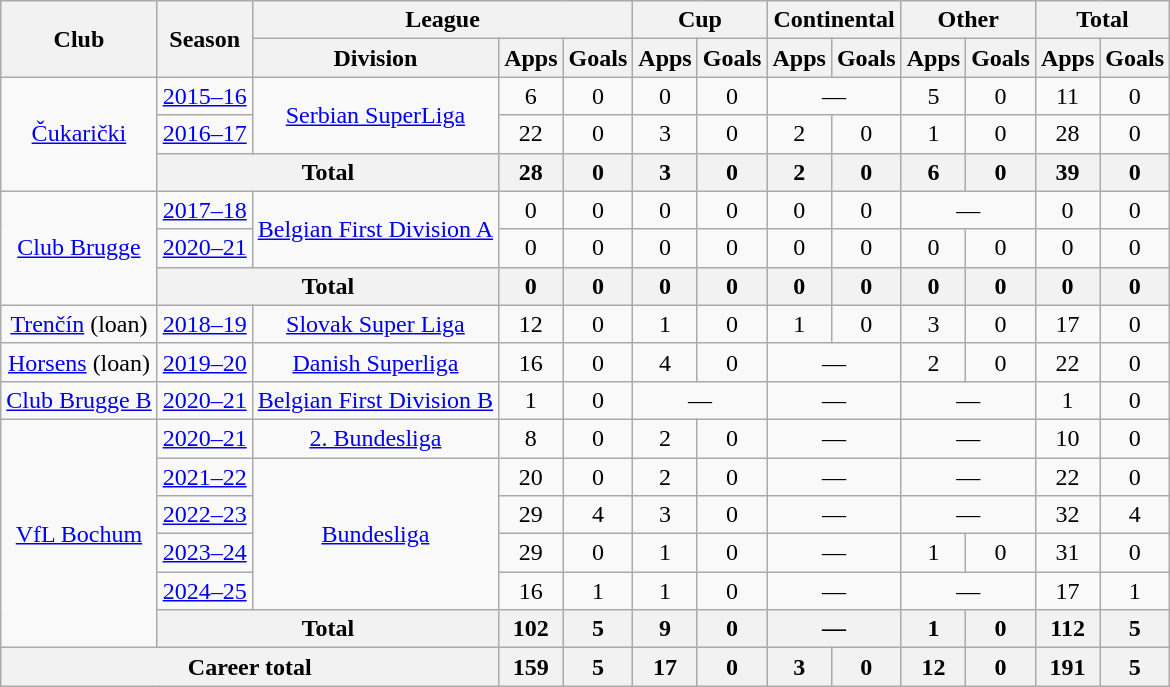<table class="wikitable" style="text-align:center">
<tr>
<th rowspan="2">Club</th>
<th rowspan="2">Season</th>
<th colspan="3">League</th>
<th colspan="2">Cup</th>
<th colspan="2">Continental</th>
<th colspan="2">Other</th>
<th colspan="2">Total</th>
</tr>
<tr>
<th>Division</th>
<th>Apps</th>
<th>Goals</th>
<th>Apps</th>
<th>Goals</th>
<th>Apps</th>
<th>Goals</th>
<th>Apps</th>
<th>Goals</th>
<th>Apps</th>
<th>Goals</th>
</tr>
<tr>
<td rowspan="3"><a href='#'>Čukarički</a></td>
<td><a href='#'>2015–16</a></td>
<td rowspan="2"><a href='#'>Serbian SuperLiga</a></td>
<td>6</td>
<td>0</td>
<td>0</td>
<td>0</td>
<td colspan="2">—</td>
<td>5</td>
<td>0</td>
<td>11</td>
<td>0</td>
</tr>
<tr>
<td><a href='#'>2016–17</a></td>
<td>22</td>
<td>0</td>
<td>3</td>
<td>0</td>
<td>2</td>
<td>0</td>
<td>1</td>
<td>0</td>
<td>28</td>
<td>0</td>
</tr>
<tr>
<th colspan="2">Total</th>
<th>28</th>
<th>0</th>
<th>3</th>
<th>0</th>
<th>2</th>
<th>0</th>
<th>6</th>
<th>0</th>
<th>39</th>
<th>0</th>
</tr>
<tr>
<td rowspan="3"><a href='#'>Club Brugge</a></td>
<td><a href='#'>2017–18</a></td>
<td rowspan="2"><a href='#'>Belgian First Division A</a></td>
<td>0</td>
<td>0</td>
<td>0</td>
<td>0</td>
<td>0</td>
<td>0</td>
<td colspan="2">—</td>
<td>0</td>
<td>0</td>
</tr>
<tr>
<td><a href='#'>2020–21</a></td>
<td>0</td>
<td>0</td>
<td>0</td>
<td>0</td>
<td>0</td>
<td>0</td>
<td>0</td>
<td>0</td>
<td>0</td>
<td>0</td>
</tr>
<tr>
<th colspan="2">Total</th>
<th>0</th>
<th>0</th>
<th>0</th>
<th>0</th>
<th>0</th>
<th>0</th>
<th>0</th>
<th>0</th>
<th>0</th>
<th>0</th>
</tr>
<tr>
<td><a href='#'>Trenčín</a> (loan)</td>
<td><a href='#'>2018–19</a></td>
<td><a href='#'>Slovak Super Liga</a></td>
<td>12</td>
<td>0</td>
<td>1</td>
<td>0</td>
<td>1</td>
<td>0</td>
<td>3</td>
<td>0</td>
<td>17</td>
<td>0</td>
</tr>
<tr>
<td><a href='#'>Horsens</a> (loan)</td>
<td><a href='#'>2019–20</a></td>
<td><a href='#'>Danish Superliga</a></td>
<td>16</td>
<td>0</td>
<td>4</td>
<td>0</td>
<td colspan="2">—</td>
<td>2</td>
<td>0</td>
<td>22</td>
<td>0</td>
</tr>
<tr>
<td><a href='#'>Club Brugge B</a></td>
<td><a href='#'>2020–21</a></td>
<td><a href='#'>Belgian First Division B</a></td>
<td>1</td>
<td>0</td>
<td colspan="2">—</td>
<td colspan="2">—</td>
<td colspan="2">—</td>
<td>1</td>
<td>0</td>
</tr>
<tr>
<td rowspan="6"><a href='#'>VfL Bochum</a></td>
<td><a href='#'>2020–21</a></td>
<td><a href='#'>2. Bundesliga</a></td>
<td>8</td>
<td>0</td>
<td>2</td>
<td>0</td>
<td colspan="2">—</td>
<td colspan="2">—</td>
<td>10</td>
<td>0</td>
</tr>
<tr>
<td><a href='#'>2021–22</a></td>
<td rowspan="4"><a href='#'>Bundesliga</a></td>
<td>20</td>
<td>0</td>
<td>2</td>
<td>0</td>
<td colspan="2">—</td>
<td colspan="2">—</td>
<td>22</td>
<td>0</td>
</tr>
<tr>
<td><a href='#'>2022–23</a></td>
<td>29</td>
<td>4</td>
<td>3</td>
<td>0</td>
<td colspan="2">—</td>
<td colspan="2">—</td>
<td>32</td>
<td>4</td>
</tr>
<tr>
<td><a href='#'>2023–24</a></td>
<td>29</td>
<td>0</td>
<td>1</td>
<td>0</td>
<td colspan="2">—</td>
<td>1</td>
<td>0</td>
<td>31</td>
<td>0</td>
</tr>
<tr>
<td><a href='#'>2024–25</a></td>
<td>16</td>
<td>1</td>
<td>1</td>
<td>0</td>
<td colspan="2">—</td>
<td colspan="2">—</td>
<td>17</td>
<td>1</td>
</tr>
<tr>
<th colspan="2">Total</th>
<th>102</th>
<th>5</th>
<th>9</th>
<th>0</th>
<th colspan="2">—</th>
<th>1</th>
<th>0</th>
<th>112</th>
<th>5</th>
</tr>
<tr>
<th colspan="3">Career total</th>
<th>159</th>
<th>5</th>
<th>17</th>
<th>0</th>
<th>3</th>
<th>0</th>
<th>12</th>
<th>0</th>
<th>191</th>
<th>5</th>
</tr>
</table>
